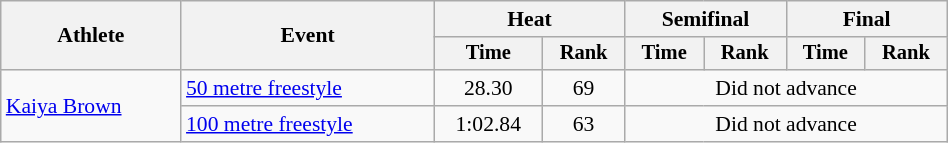<table class="wikitable" style="text-align:center; font-size:90%; width:50%;">
<tr>
<th rowspan="2">Athlete</th>
<th rowspan="2">Event</th>
<th colspan="2">Heat</th>
<th colspan="2">Semifinal</th>
<th colspan="2">Final</th>
</tr>
<tr style="font-size:95%">
<th>Time</th>
<th>Rank</th>
<th>Time</th>
<th>Rank</th>
<th>Time</th>
<th>Rank</th>
</tr>
<tr>
<td rowspan="2" align="left"><a href='#'>Kaiya Brown</a></td>
<td align="left"><a href='#'>50 metre freestyle</a></td>
<td>28.30</td>
<td>69</td>
<td colspan="4">Did not advance</td>
</tr>
<tr>
<td align="left"><a href='#'>100 metre freestyle</a></td>
<td>1:02.84</td>
<td>63</td>
<td colspan="4">Did not advance</td>
</tr>
</table>
